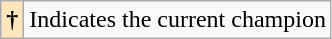<table class="wikitable">
<tr>
<th style="background-color: #ffe6bd">†</th>
<td>Indicates the current champion</td>
</tr>
</table>
